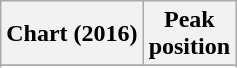<table class="wikitable sortable plainrowheaders" style="text-align:center">
<tr>
<th scope="col">Chart (2016)</th>
<th scope="col">Peak<br>position</th>
</tr>
<tr>
</tr>
<tr>
</tr>
</table>
